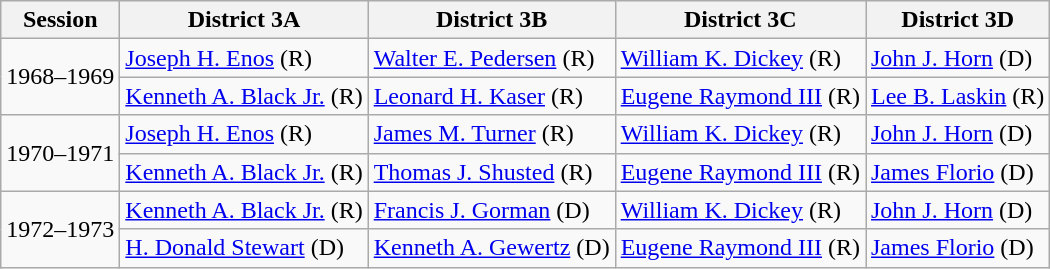<table class="wikitable">
<tr>
<th>Session</th>
<th>District 3A</th>
<th>District 3B</th>
<th>District 3C</th>
<th>District 3D</th>
</tr>
<tr>
<td rowspan=2>1968–1969</td>
<td><a href='#'>Joseph H. Enos</a> (R)</td>
<td><a href='#'>Walter E. Pedersen</a> (R)</td>
<td><a href='#'>William K. Dickey</a> (R)</td>
<td><a href='#'>John J. Horn</a> (D)</td>
</tr>
<tr>
<td><a href='#'>Kenneth A. Black Jr.</a> (R)</td>
<td><a href='#'>Leonard H. Kaser</a> (R)</td>
<td><a href='#'>Eugene Raymond III</a> (R)</td>
<td><a href='#'>Lee B. Laskin</a> (R)</td>
</tr>
<tr>
<td rowspan=2>1970–1971</td>
<td><a href='#'>Joseph H. Enos</a> (R)</td>
<td><a href='#'>James M. Turner</a> (R)</td>
<td><a href='#'>William K. Dickey</a> (R)</td>
<td><a href='#'>John J. Horn</a> (D)</td>
</tr>
<tr>
<td><a href='#'>Kenneth A. Black Jr.</a> (R)</td>
<td><a href='#'>Thomas J. Shusted</a> (R)</td>
<td><a href='#'>Eugene Raymond III</a> (R)</td>
<td><a href='#'>James Florio</a> (D)</td>
</tr>
<tr>
<td rowspan=2>1972–1973</td>
<td><a href='#'>Kenneth A. Black Jr.</a> (R)</td>
<td><a href='#'>Francis J. Gorman</a> (D)</td>
<td><a href='#'>William K. Dickey</a> (R)</td>
<td><a href='#'>John J. Horn</a> (D)</td>
</tr>
<tr>
<td><a href='#'>H. Donald Stewart</a> (D)</td>
<td><a href='#'>Kenneth A. Gewertz</a> (D)</td>
<td><a href='#'>Eugene Raymond III</a> (R)</td>
<td><a href='#'>James Florio</a> (D)</td>
</tr>
</table>
